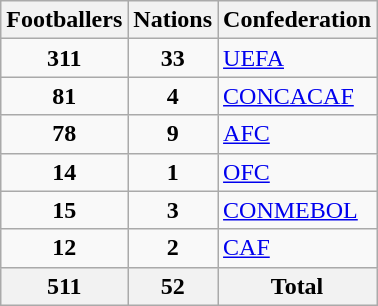<table class="wikitable sortable">
<tr>
<th>Footballers</th>
<th>Nations</th>
<th>Confederation</th>
</tr>
<tr>
<td align=center><strong>311</strong></td>
<td align=center><strong>33</strong></td>
<td><a href='#'>UEFA</a></td>
</tr>
<tr>
<td align=center><strong>81</strong></td>
<td align=center><strong>4</strong></td>
<td><a href='#'>CONCACAF</a></td>
</tr>
<tr>
<td align=center><strong>78</strong></td>
<td align=center><strong>9</strong></td>
<td><a href='#'>AFC</a></td>
</tr>
<tr>
<td align=center><strong>14</strong></td>
<td align=center><strong>1</strong></td>
<td><a href='#'>OFC</a></td>
</tr>
<tr>
<td align=center><strong>15</strong></td>
<td align=center><strong>3</strong></td>
<td><a href='#'>CONMEBOL</a></td>
</tr>
<tr>
<td align=center><strong>12</strong></td>
<td align=center><strong>2</strong></td>
<td><a href='#'>CAF</a></td>
</tr>
<tr>
<th>511</th>
<th>52</th>
<th>Total</th>
</tr>
</table>
